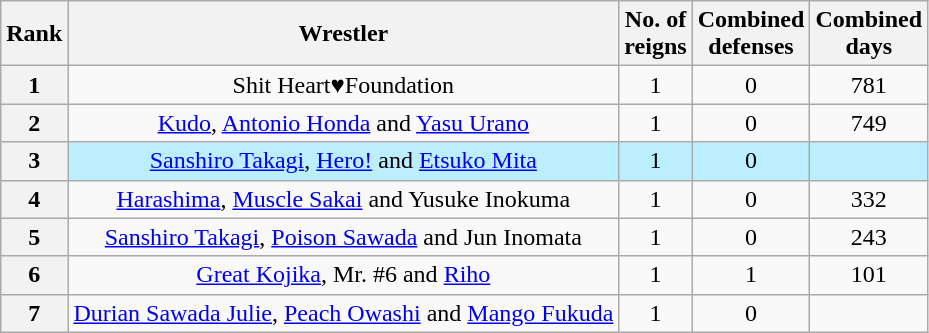<table class="wikitable sortable" style="text-align: center">
<tr>
<th>Rank </th>
<th>Wrestler</th>
<th>No. of<br>reigns</th>
<th>Combined<br>defenses</th>
<th>Combined<br>days</th>
</tr>
<tr>
<th>1</th>
<td>Shit Heart♥Foundation<br></td>
<td>1</td>
<td>0</td>
<td>781</td>
</tr>
<tr>
<th>2</th>
<td><a href='#'>Kudo</a>, <a href='#'>Antonio Honda</a> and <a href='#'>Yasu Urano</a></td>
<td>1</td>
<td>0</td>
<td>749</td>
</tr>
<tr style="background-color:#bbeeff">
<th scope=row>3</th>
<td><a href='#'>Sanshiro Takagi</a>, <a href='#'>Hero!</a> and <a href='#'>Etsuko Mita</a></td>
<td>1</td>
<td>0</td>
<td></td>
</tr>
<tr>
<th>4</th>
<td><a href='#'>Harashima</a>, <a href='#'>Muscle Sakai</a> and Yusuke Inokuma</td>
<td>1</td>
<td>0</td>
<td>332</td>
</tr>
<tr>
<th>5</th>
<td><a href='#'>Sanshiro Takagi</a>, <a href='#'>Poison Sawada</a> and Jun Inomata</td>
<td>1</td>
<td>0</td>
<td>243</td>
</tr>
<tr>
<th>6</th>
<td><a href='#'>Great Kojika</a>, Mr. #6 and <a href='#'>Riho</a></td>
<td>1</td>
<td>1</td>
<td>101</td>
</tr>
<tr>
<th>7</th>
<td><a href='#'>Durian Sawada Julie</a>, <a href='#'>Peach Owashi</a> and <a href='#'>Mango Fukuda</a></td>
<td>1</td>
<td>0</td>
<td></td>
</tr>
</table>
